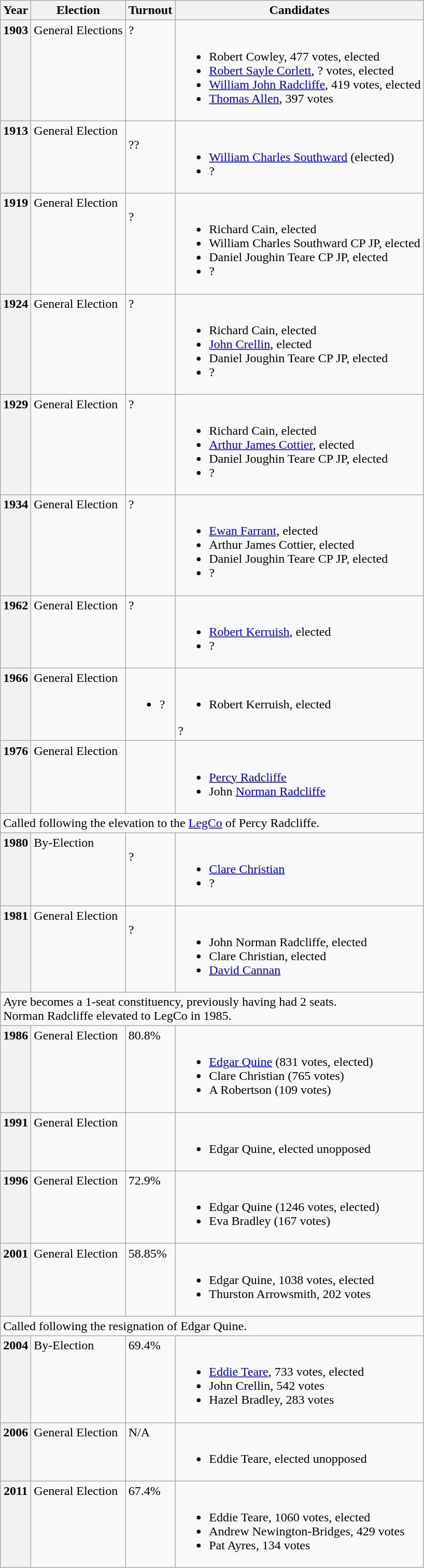<table class="wikitable" border="1">
<tr>
<th>Year</th>
<th>Election</th>
<th>Turnout</th>
<th>Candidates</th>
</tr>
<tr valign="top">
<th>1903</th>
<td>General Elections</td>
<td>?</td>
<td><br><ul><li>Robert Cowley, 477 votes, elected</li><li><a href='#'>Robert Sayle Corlett</a>, ? votes, elected</li><li><a href='#'>William John Radcliffe</a>, 419 votes, elected</li><li><a href='#'>Thomas Allen</a>, 397 votes</li></ul></td>
</tr>
<tr valign="top">
<th>1913</th>
<td>General Election</td>
<td><br>??</td>
<td><br><ul><li><a href='#'>William Charles Southward</a> (elected)</li><li>?</li></ul></td>
</tr>
<tr valign="top">
<th>1919</th>
<td>General Election</td>
<td><br>?</td>
<td><br><ul><li>Richard Cain, elected</li><li>William Charles Southward CP JP, elected</li><li>Daniel Joughin Teare CP JP, elected</li><li>?</li></ul></td>
</tr>
<tr valign="top">
<th>1924</th>
<td>General Election</td>
<td>?</td>
<td><br><ul><li>Richard Cain, elected</li><li><a href='#'>John Crellin</a>, elected</li><li>Daniel Joughin Teare CP JP, elected</li><li>?</li></ul></td>
</tr>
<tr valign="top">
<th>1929</th>
<td>General Election</td>
<td>?</td>
<td><br><ul><li>Richard Cain, elected</li><li><a href='#'>Arthur James Cottier</a>, elected</li><li>Daniel Joughin Teare CP JP, elected</li><li>?</li></ul></td>
</tr>
<tr valign="top">
<th>1934</th>
<td>General Election</td>
<td>?</td>
<td><br><ul><li><a href='#'>Ewan Farrant</a>, elected</li><li>Arthur James Cottier, elected</li><li>Daniel Joughin Teare CP JP, elected</li><li>?</li></ul></td>
</tr>
<tr valign="top">
<th>1962</th>
<td>General Election</td>
<td>?</td>
<td><br><ul><li><a href='#'>Robert Kerruish</a>, elected</li><li>?</li></ul></td>
</tr>
<tr valign="top">
<th>1966</th>
<td>General Election</td>
<td><br><ul><li>?</li></ul></td>
<td><br><ul><li>Robert Kerruish, elected</li></ul>?</td>
</tr>
<tr valign="top">
<th>1976</th>
<td>General Election</td>
<td></td>
<td><br><ul><li><a href='#'>Percy Radcliffe</a></li><li>John <a href='#'>Norman Radcliffe</a></li></ul></td>
</tr>
<tr>
<td colspan="4">Called following the elevation to the <a href='#'>LegCo</a> of Percy Radcliffe.</td>
</tr>
<tr valign="top">
<th>1980</th>
<td>By-Election</td>
<td><br>?</td>
<td><br><ul><li><a href='#'>Clare Christian</a></li><li>?</li></ul></td>
</tr>
<tr valign="top">
<th>1981</th>
<td>General Election</td>
<td><br>?</td>
<td><br><ul><li>John Norman Radcliffe, elected</li><li>Clare Christian, elected</li><li><a href='#'>David Cannan</a></li></ul></td>
</tr>
<tr>
<td colspan="4">Ayre becomes a 1-seat constituency, previously having had 2 seats.<br>Norman Radcliffe elevated to LegCo in 1985.</td>
</tr>
<tr valign="top">
<th>1986</th>
<td>General Election</td>
<td>80.8%</td>
<td><br><ul><li><a href='#'>Edgar Quine</a> (831 votes, elected)</li><li>Clare Christian (765 votes)</li><li>A Robertson (109 votes)</li></ul></td>
</tr>
<tr valign="top">
<th>1991</th>
<td>General Election</td>
<td></td>
<td><br><ul><li>Edgar Quine, elected unopposed</li></ul></td>
</tr>
<tr valign="top">
<th>1996</th>
<td>General Election</td>
<td>72.9%</td>
<td><br><ul><li>Edgar Quine (1246 votes, elected)</li><li>Eva Bradley (167 votes)</li></ul></td>
</tr>
<tr valign="top">
<th>2001 </th>
<td>General Election</td>
<td>58.85%</td>
<td><br><ul><li>Edgar Quine, 1038 votes, elected</li><li>Thurston Arrowsmith, 202 votes</li></ul></td>
</tr>
<tr>
<td colspan="4">Called following the resignation of Edgar Quine.</td>
</tr>
<tr valign="top">
<th>2004 </th>
<td>By-Election</td>
<td>69.4%</td>
<td><br><ul><li><a href='#'>Eddie Teare</a>, 733 votes, elected</li><li>John Crellin, 542 votes</li><li>Hazel Bradley, 283 votes</li></ul></td>
</tr>
<tr valign="top">
<th>2006 </th>
<td>General Election</td>
<td>N/A</td>
<td><br><ul><li>Eddie Teare, elected unopposed</li></ul></td>
</tr>
<tr valign="top">
<th>2011 </th>
<td>General Election</td>
<td>67.4%</td>
<td><br><ul><li>Eddie Teare, 1060 votes, elected</li><li>Andrew Newington-Bridges, 429 votes</li><li>Pat Ayres, 134 votes</li></ul></td>
</tr>
</table>
